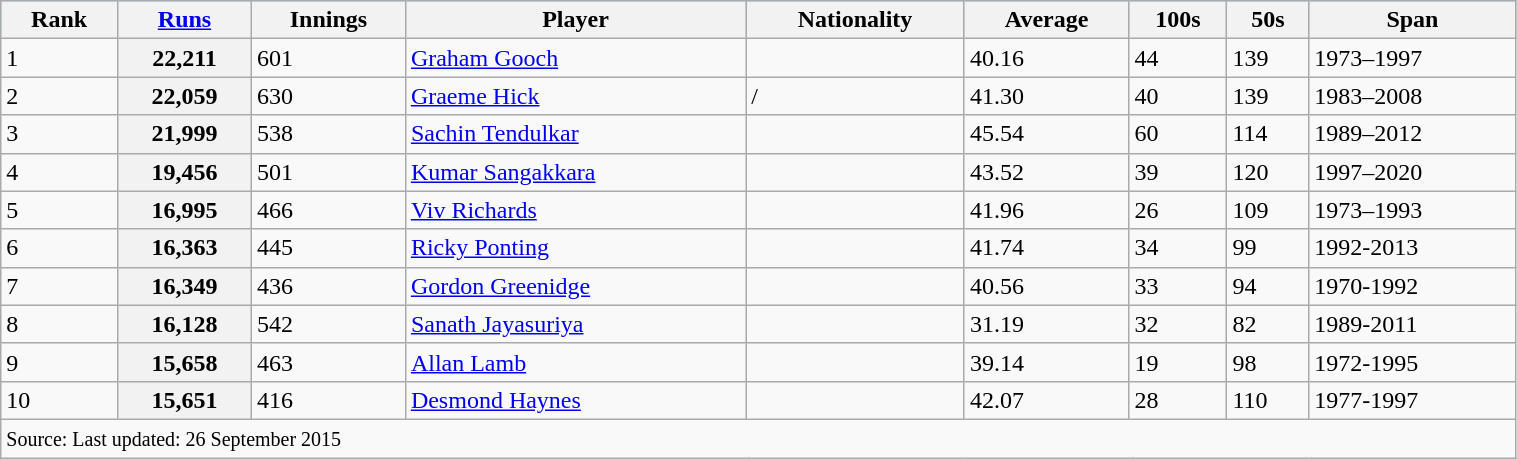<table class="wikitable" width=80%>
<tr bgcolor=#87cefa>
<th>Rank</th>
<th><a href='#'>Runs</a></th>
<th>Innings</th>
<th>Player</th>
<th>Nationality</th>
<th>Average</th>
<th>100s</th>
<th>50s</th>
<th>Span</th>
</tr>
<tr>
<td>1</td>
<th>22,211</th>
<td>601</td>
<td><a href='#'>Graham Gooch</a></td>
<td></td>
<td>40.16</td>
<td>44</td>
<td>139</td>
<td>1973–1997</td>
</tr>
<tr>
<td>2</td>
<th>22,059</th>
<td>630</td>
<td><a href='#'>Graeme Hick</a></td>
<td> / </td>
<td>41.30</td>
<td>40</td>
<td>139</td>
<td>1983–2008</td>
</tr>
<tr>
<td>3</td>
<th>21,999</th>
<td>538</td>
<td><a href='#'>Sachin Tendulkar</a></td>
<td></td>
<td>45.54</td>
<td>60</td>
<td>114</td>
<td>1989–2012</td>
</tr>
<tr>
<td>4</td>
<th>19,456</th>
<td>501</td>
<td><a href='#'>Kumar Sangakkara</a></td>
<td></td>
<td>43.52</td>
<td>39</td>
<td>120</td>
<td>1997–2020</td>
</tr>
<tr>
<td>5</td>
<th>16,995</th>
<td>466</td>
<td><a href='#'>Viv Richards</a></td>
<td></td>
<td>41.96</td>
<td>26</td>
<td>109</td>
<td>1973–1993</td>
</tr>
<tr>
<td>6</td>
<th>16,363</th>
<td>445</td>
<td><a href='#'>Ricky Ponting</a></td>
<td></td>
<td>41.74</td>
<td>34</td>
<td>99</td>
<td>1992-2013</td>
</tr>
<tr>
<td>7</td>
<th>16,349</th>
<td>436</td>
<td><a href='#'>Gordon Greenidge</a></td>
<td></td>
<td>40.56</td>
<td>33</td>
<td>94</td>
<td>1970-1992</td>
</tr>
<tr>
<td>8</td>
<th>16,128</th>
<td>542</td>
<td><a href='#'>Sanath Jayasuriya</a></td>
<td></td>
<td>31.19</td>
<td>32</td>
<td>82</td>
<td>1989-2011</td>
</tr>
<tr>
<td>9</td>
<th>15,658</th>
<td>463</td>
<td><a href='#'>Allan Lamb</a></td>
<td></td>
<td>39.14</td>
<td>19</td>
<td>98</td>
<td>1972-1995</td>
</tr>
<tr>
<td>10</td>
<th>15,651</th>
<td>416</td>
<td><a href='#'>Desmond Haynes</a></td>
<td></td>
<td>42.07</td>
<td>28</td>
<td>110</td>
<td>1977-1997</td>
</tr>
<tr>
<td colspan="9"><small>Source:  Last updated: 26 September 2015</small></td>
</tr>
</table>
